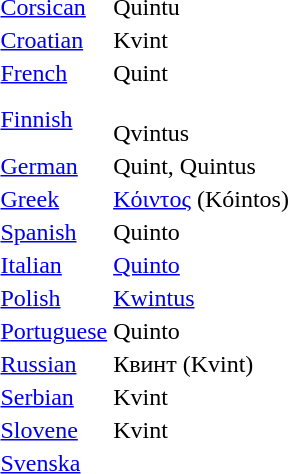<table>
<tr>
<td><a href='#'>Corsican</a></td>
<td>Quintu</td>
</tr>
<tr>
<td><a href='#'>Croatian</a></td>
<td>Kvint</td>
</tr>
<tr>
<td><a href='#'>French</a></td>
<td>Quint</td>
</tr>
<tr>
<td><a href='#'>Finnish</a></td>
<td><br>Qvintus</td>
</tr>
<tr>
<td><a href='#'>German</a></td>
<td>Quint, Quintus</td>
</tr>
<tr>
<td><a href='#'>Greek</a></td>
<td><a href='#'>Κόιντος</a> (Kóintos)</td>
</tr>
<tr>
<td><a href='#'>Spanish</a></td>
<td>Quinto</td>
</tr>
<tr>
<td><a href='#'>Italian</a></td>
<td><a href='#'>Quinto</a></td>
</tr>
<tr>
<td><a href='#'>Polish</a></td>
<td><a href='#'>Kwintus</a></td>
</tr>
<tr>
<td><a href='#'>Portuguese</a></td>
<td>Quinto</td>
</tr>
<tr>
<td><a href='#'>Russian</a></td>
<td>Квинт (Kvint)</td>
</tr>
<tr>
<td><a href='#'>Serbian</a></td>
<td>Kvint</td>
</tr>
<tr>
<td><a href='#'>Slovene</a></td>
<td>Kvint</td>
</tr>
<tr>
<td><a href='#'>Svenska</a></td>
<td></td>
</tr>
</table>
